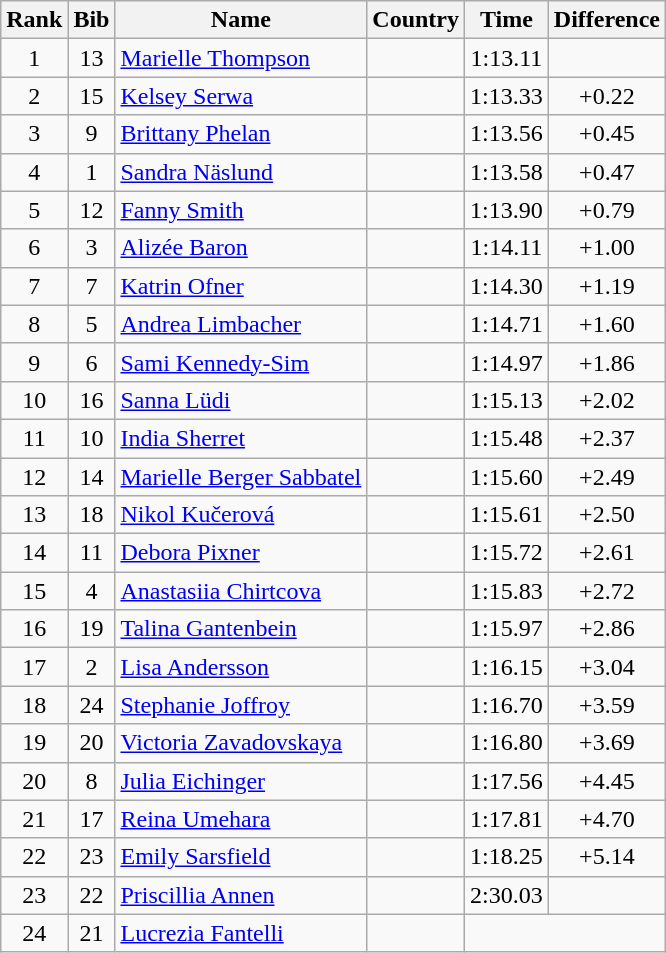<table class="wikitable sortable" style="text-align:center">
<tr>
<th>Rank</th>
<th>Bib</th>
<th>Name</th>
<th>Country</th>
<th>Time</th>
<th>Difference</th>
</tr>
<tr>
<td>1</td>
<td>13</td>
<td align="left"><a href='#'>Marielle Thompson</a></td>
<td align="left"></td>
<td>1:13.11</td>
<td></td>
</tr>
<tr>
<td>2</td>
<td>15</td>
<td align="left"><a href='#'>Kelsey Serwa</a></td>
<td align="left"></td>
<td>1:13.33</td>
<td>+0.22</td>
</tr>
<tr>
<td>3</td>
<td>9</td>
<td align="left"><a href='#'>Brittany Phelan</a></td>
<td align="left"></td>
<td>1:13.56</td>
<td>+0.45</td>
</tr>
<tr>
<td>4</td>
<td>1</td>
<td align="left"><a href='#'>Sandra Näslund</a></td>
<td align="left"></td>
<td>1:13.58</td>
<td>+0.47</td>
</tr>
<tr>
<td>5</td>
<td>12</td>
<td align="left"><a href='#'>Fanny Smith</a></td>
<td align="left"></td>
<td>1:13.90</td>
<td>+0.79</td>
</tr>
<tr>
<td>6</td>
<td>3</td>
<td align="left"><a href='#'>Alizée Baron</a></td>
<td align="left"></td>
<td>1:14.11</td>
<td>+1.00</td>
</tr>
<tr>
<td>7</td>
<td>7</td>
<td align="left"><a href='#'>Katrin Ofner</a></td>
<td align="left"></td>
<td>1:14.30</td>
<td>+1.19</td>
</tr>
<tr>
<td>8</td>
<td>5</td>
<td align="left"><a href='#'>Andrea Limbacher</a></td>
<td align="left"></td>
<td>1:14.71</td>
<td>+1.60</td>
</tr>
<tr>
<td>9</td>
<td>6</td>
<td align="left"><a href='#'>Sami Kennedy-Sim</a></td>
<td align="left"></td>
<td>1:14.97</td>
<td>+1.86</td>
</tr>
<tr>
<td>10</td>
<td>16</td>
<td align="left"><a href='#'>Sanna Lüdi</a></td>
<td align="left"></td>
<td>1:15.13</td>
<td>+2.02</td>
</tr>
<tr>
<td>11</td>
<td>10</td>
<td align="left"><a href='#'>India Sherret</a></td>
<td align="left"></td>
<td>1:15.48</td>
<td>+2.37</td>
</tr>
<tr>
<td>12</td>
<td>14</td>
<td align="left"><a href='#'>Marielle Berger Sabbatel</a></td>
<td align="left"></td>
<td>1:15.60</td>
<td>+2.49</td>
</tr>
<tr>
<td>13</td>
<td>18</td>
<td align="left"><a href='#'>Nikol Kučerová</a></td>
<td align="left"></td>
<td>1:15.61</td>
<td>+2.50</td>
</tr>
<tr>
<td>14</td>
<td>11</td>
<td align="left"><a href='#'>Debora Pixner</a></td>
<td align="left"></td>
<td>1:15.72</td>
<td>+2.61</td>
</tr>
<tr>
<td>15</td>
<td>4</td>
<td align="left"><a href='#'>Anastasiia Chirtcova</a></td>
<td align="left"></td>
<td>1:15.83</td>
<td>+2.72</td>
</tr>
<tr>
<td>16</td>
<td>19</td>
<td align="left"><a href='#'>Talina Gantenbein</a></td>
<td align="left"></td>
<td>1:15.97</td>
<td>+2.86</td>
</tr>
<tr>
<td>17</td>
<td>2</td>
<td align="left"><a href='#'>Lisa Andersson</a></td>
<td align="left"></td>
<td>1:16.15</td>
<td>+3.04</td>
</tr>
<tr>
<td>18</td>
<td>24</td>
<td align="left"><a href='#'>Stephanie Joffroy</a></td>
<td align="left"></td>
<td>1:16.70</td>
<td>+3.59</td>
</tr>
<tr>
<td>19</td>
<td>20</td>
<td align="left"><a href='#'>Victoria Zavadovskaya</a></td>
<td align="left"></td>
<td>1:16.80</td>
<td>+3.69</td>
</tr>
<tr>
<td>20</td>
<td>8</td>
<td align="left"><a href='#'>Julia Eichinger</a></td>
<td align="left"></td>
<td>1:17.56</td>
<td>+4.45</td>
</tr>
<tr>
<td>21</td>
<td>17</td>
<td align="left"><a href='#'>Reina Umehara</a></td>
<td align="left"></td>
<td>1:17.81</td>
<td>+4.70</td>
</tr>
<tr>
<td>22</td>
<td>23</td>
<td align="left"><a href='#'>Emily Sarsfield</a></td>
<td align="left"></td>
<td>1:18.25</td>
<td>+5.14</td>
</tr>
<tr>
<td>23</td>
<td>22</td>
<td align="left"><a href='#'>Priscillia Annen</a></td>
<td align="left"></td>
<td>2:30.03</td>
<td></td>
</tr>
<tr>
<td>24</td>
<td>21</td>
<td align="left"><a href='#'>Lucrezia Fantelli</a></td>
<td align="left"></td>
<td colspan=2></td>
</tr>
</table>
